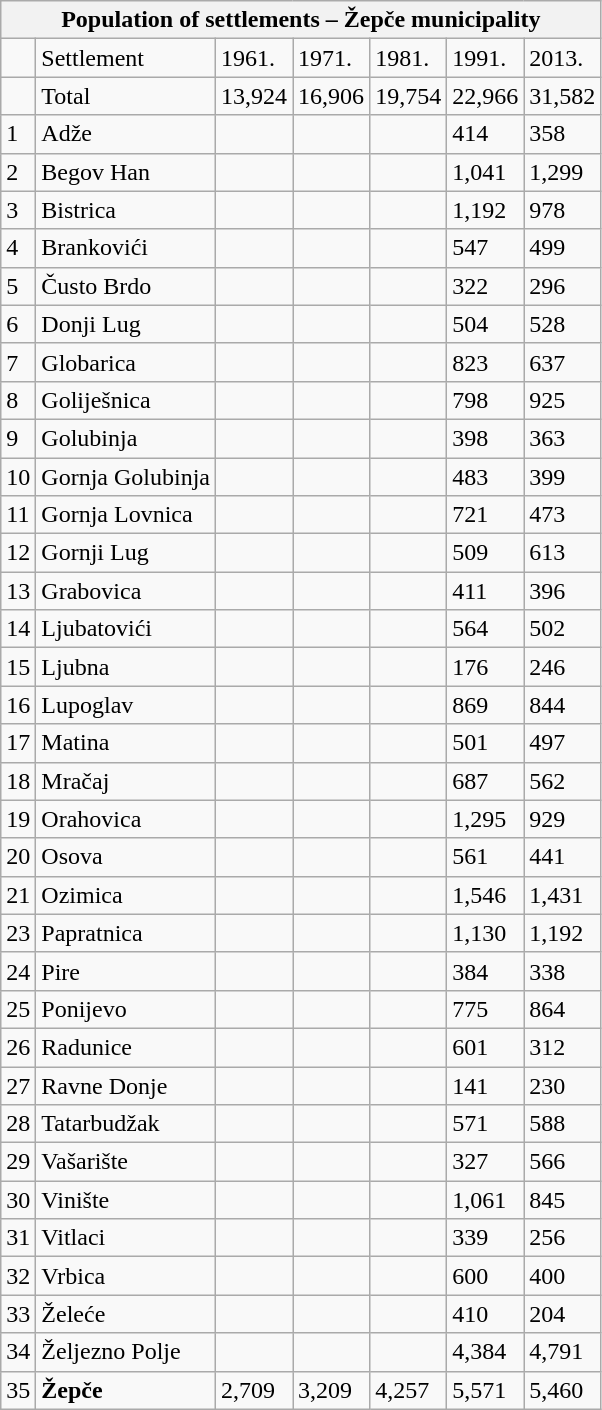<table class="wikitable">
<tr>
<th colspan="7">Population of settlements – Žepče municipality</th>
</tr>
<tr>
<td></td>
<td>Settlement</td>
<td>1961.</td>
<td>1971.</td>
<td>1981.</td>
<td>1991.</td>
<td>2013.</td>
</tr>
<tr>
<td></td>
<td>Total</td>
<td>13,924</td>
<td>16,906</td>
<td>19,754</td>
<td>22,966</td>
<td>31,582</td>
</tr>
<tr>
<td>1</td>
<td>Adže</td>
<td></td>
<td></td>
<td></td>
<td>414</td>
<td>358</td>
</tr>
<tr>
<td>2</td>
<td>Begov Han</td>
<td></td>
<td></td>
<td></td>
<td>1,041</td>
<td>1,299</td>
</tr>
<tr>
<td>3</td>
<td>Bistrica</td>
<td></td>
<td></td>
<td></td>
<td>1,192</td>
<td>978</td>
</tr>
<tr>
<td>4</td>
<td>Brankovići</td>
<td></td>
<td></td>
<td></td>
<td>547</td>
<td>499</td>
</tr>
<tr>
<td>5</td>
<td>Čusto Brdo</td>
<td></td>
<td></td>
<td></td>
<td>322</td>
<td>296</td>
</tr>
<tr>
<td>6</td>
<td>Donji Lug</td>
<td></td>
<td></td>
<td></td>
<td>504</td>
<td>528</td>
</tr>
<tr>
<td>7</td>
<td>Globarica</td>
<td></td>
<td></td>
<td></td>
<td>823</td>
<td>637</td>
</tr>
<tr>
<td>8</td>
<td>Goliješnica</td>
<td></td>
<td></td>
<td></td>
<td>798</td>
<td>925</td>
</tr>
<tr>
<td>9</td>
<td>Golubinja</td>
<td></td>
<td></td>
<td></td>
<td>398</td>
<td>363</td>
</tr>
<tr>
<td>10</td>
<td>Gornja Golubinja</td>
<td></td>
<td></td>
<td></td>
<td>483</td>
<td>399</td>
</tr>
<tr>
<td>11</td>
<td>Gornja Lovnica</td>
<td></td>
<td></td>
<td></td>
<td>721</td>
<td>473</td>
</tr>
<tr>
<td>12</td>
<td>Gornji Lug</td>
<td></td>
<td></td>
<td></td>
<td>509</td>
<td>613</td>
</tr>
<tr>
<td>13</td>
<td>Grabovica</td>
<td></td>
<td></td>
<td></td>
<td>411</td>
<td>396</td>
</tr>
<tr>
<td>14</td>
<td>Ljubatovići</td>
<td></td>
<td></td>
<td></td>
<td>564</td>
<td>502</td>
</tr>
<tr>
<td>15</td>
<td>Ljubna</td>
<td></td>
<td></td>
<td></td>
<td>176</td>
<td>246</td>
</tr>
<tr>
<td>16</td>
<td>Lupoglav</td>
<td></td>
<td></td>
<td></td>
<td>869</td>
<td>844</td>
</tr>
<tr>
<td>17</td>
<td>Matina</td>
<td></td>
<td></td>
<td></td>
<td>501</td>
<td>497</td>
</tr>
<tr>
<td>18</td>
<td>Mračaj</td>
<td></td>
<td></td>
<td></td>
<td>687</td>
<td>562</td>
</tr>
<tr>
<td>19</td>
<td>Orahovica</td>
<td></td>
<td></td>
<td></td>
<td>1,295</td>
<td>929</td>
</tr>
<tr>
<td>20</td>
<td>Osova</td>
<td></td>
<td></td>
<td></td>
<td>561</td>
<td>441</td>
</tr>
<tr>
<td>21</td>
<td>Ozimica</td>
<td></td>
<td></td>
<td></td>
<td>1,546</td>
<td>1,431</td>
</tr>
<tr>
<td>23</td>
<td>Papratnica</td>
<td></td>
<td></td>
<td></td>
<td>1,130</td>
<td>1,192</td>
</tr>
<tr>
<td>24</td>
<td>Pire</td>
<td></td>
<td></td>
<td></td>
<td>384</td>
<td>338</td>
</tr>
<tr>
<td>25</td>
<td>Ponijevo</td>
<td></td>
<td></td>
<td></td>
<td>775</td>
<td>864</td>
</tr>
<tr>
<td>26</td>
<td>Radunice</td>
<td></td>
<td></td>
<td></td>
<td>601</td>
<td>312</td>
</tr>
<tr>
<td>27</td>
<td>Ravne Donje</td>
<td></td>
<td></td>
<td></td>
<td>141</td>
<td>230</td>
</tr>
<tr>
<td>28</td>
<td>Tatarbudžak</td>
<td></td>
<td></td>
<td></td>
<td>571</td>
<td>588</td>
</tr>
<tr>
<td>29</td>
<td>Vašarište</td>
<td></td>
<td></td>
<td></td>
<td>327</td>
<td>566</td>
</tr>
<tr>
<td>30</td>
<td>Vinište</td>
<td></td>
<td></td>
<td></td>
<td>1,061</td>
<td>845</td>
</tr>
<tr>
<td>31</td>
<td>Vitlaci</td>
<td></td>
<td></td>
<td></td>
<td>339</td>
<td>256</td>
</tr>
<tr>
<td>32</td>
<td>Vrbica</td>
<td></td>
<td></td>
<td></td>
<td>600</td>
<td>400</td>
</tr>
<tr>
<td>33</td>
<td>Želeće</td>
<td></td>
<td></td>
<td></td>
<td>410</td>
<td>204</td>
</tr>
<tr>
<td>34</td>
<td>Željezno Polje</td>
<td></td>
<td></td>
<td></td>
<td>4,384</td>
<td>4,791</td>
</tr>
<tr>
<td>35</td>
<td><strong>Žepče</strong></td>
<td>2,709</td>
<td>3,209</td>
<td>4,257</td>
<td>5,571</td>
<td>5,460</td>
</tr>
</table>
